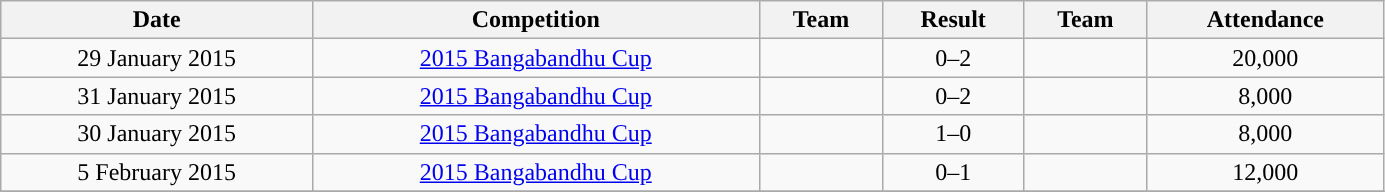<table class="wikitable" style="text-align: left;" width="73%">
<tr>
<th>Date</th>
<th>Competition</th>
<th>Team</th>
<th>Result</th>
<th>Team</th>
<th>Attendance</th>
</tr>
<tr>
<td style="text-align:center;">29 January 2015</td>
<td style="text-align:center;"><a href='#'>2015 Bangabandhu Cup</a></td>
<td></td>
<td align=center>0–2</td>
<td></td>
<td style="text-align:center;">20,000</td>
</tr>
<tr>
<td style="text-align:center;">31 January 2015</td>
<td style="text-align:center;"><a href='#'>2015 Bangabandhu Cup</a></td>
<td></td>
<td align=center>0–2</td>
<td></td>
<td style="text-align:center;">8,000</td>
</tr>
<tr>
<td style="text-align:center;">30 January 2015</td>
<td style="text-align:center;"><a href='#'>2015 Bangabandhu Cup</a></td>
<td></td>
<td align=center>1–0</td>
<td></td>
<td style="text-align:center;">8,000</td>
</tr>
<tr>
<td style="text-align:center;">5 February 2015</td>
<td style="text-align:center;"><a href='#'>2015 Bangabandhu Cup</a></td>
<td></td>
<td align=center>0–1</td>
<td></td>
<td style="text-align:center;">12,000</td>
</tr>
<tr>
</tr>
</table>
